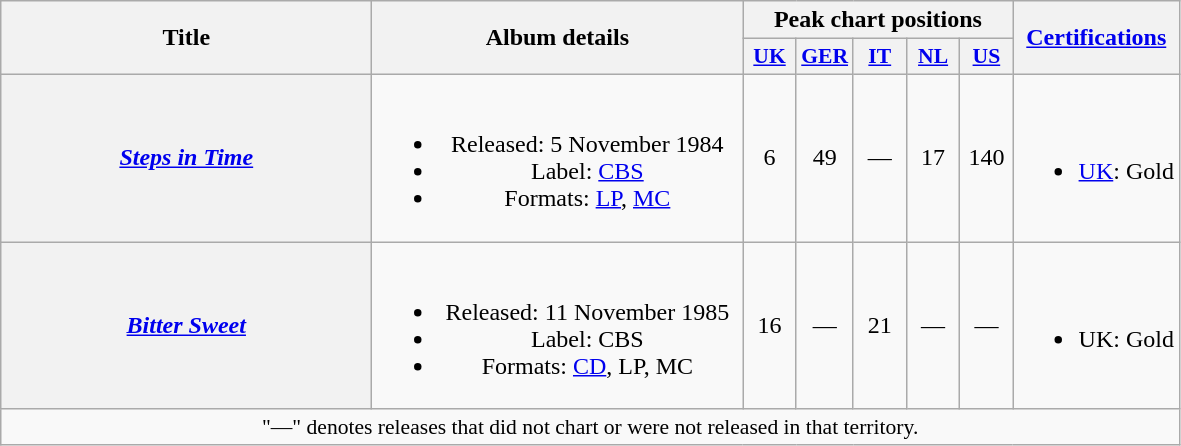<table class="wikitable plainrowheaders" style="text-align:center;">
<tr>
<th rowspan="2" scope="col" style="width:15em;">Title</th>
<th rowspan="2" scope="col" style="width:15em;">Album details</th>
<th colspan="5">Peak chart positions</th>
<th rowspan="2"><a href='#'>Certifications</a></th>
</tr>
<tr>
<th scope="col" style="width:2em;font-size:90%;"><a href='#'>UK</a><br></th>
<th scope="col" style="width:2em;font-size:90%;"><a href='#'>GER</a><br></th>
<th scope="col" style="width:2em;font-size:90%;"><a href='#'>IT</a><br></th>
<th scope="col" style="width:2em;font-size:90%;"><a href='#'>NL</a><br></th>
<th scope="col" style="width:2em;font-size:90%;"><a href='#'>US</a><br></th>
</tr>
<tr>
<th scope="row"><em><a href='#'>Steps in Time</a></em></th>
<td><br><ul><li>Released: 5 November 1984</li><li>Label: <a href='#'>CBS</a></li><li>Formats: <a href='#'>LP</a>, <a href='#'>MC</a></li></ul></td>
<td>6</td>
<td>49</td>
<td>—</td>
<td>17</td>
<td>140</td>
<td><br><ul><li><a href='#'>UK</a>: Gold</li></ul></td>
</tr>
<tr>
<th scope="row"><em><a href='#'>Bitter Sweet</a></em></th>
<td><br><ul><li>Released: 11 November 1985</li><li>Label: CBS</li><li>Formats: <a href='#'>CD</a>, LP, MC</li></ul></td>
<td>16</td>
<td>—</td>
<td>21</td>
<td>—</td>
<td>—</td>
<td><br><ul><li>UK: Gold</li></ul></td>
</tr>
<tr>
<td colspan="8" style="font-size:90%">"—" denotes releases that did not chart or were not released in that territory.</td>
</tr>
</table>
